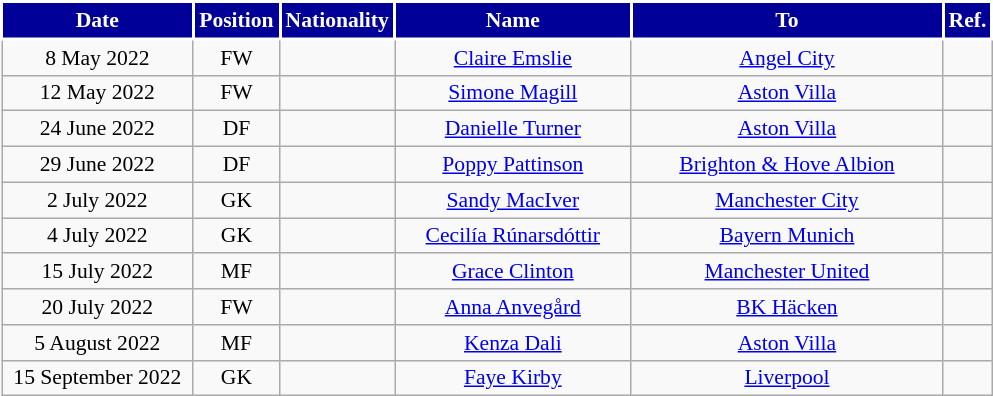<table class="wikitable" style="text-align:center; font-size:90%; ">
<tr>
<th style="background:#000099;color:white;border:2px solid #ffffff; width:120px;">Date</th>
<th style="background:#000099;color:white;border:2px solid #ffffff; width:50px;">Position</th>
<th style="background:#000099;color:white;border:2px solid #ffffff; width:50px;">Nationality</th>
<th style="background:#000099;color:white;border:2px solid #ffffff; width:150px;">Name</th>
<th style="background:#000099;color:white;border:2px solid #ffffff; width:200px;">To</th>
<th style="background:#000099;color:white;border:2px solid #ffffff; width:25px;">Ref.</th>
</tr>
<tr>
<td>8 May 2022</td>
<td>FW</td>
<td></td>
<td><a href='#'>Claire Emslie</a></td>
<td> <a href='#'>Angel City</a></td>
<td></td>
</tr>
<tr>
<td>12 May 2022</td>
<td>FW</td>
<td></td>
<td><a href='#'>Simone Magill</a></td>
<td> <a href='#'>Aston Villa</a></td>
<td></td>
</tr>
<tr>
<td>24 June 2022</td>
<td>DF</td>
<td></td>
<td><a href='#'>Danielle Turner</a></td>
<td> <a href='#'>Aston Villa</a></td>
<td></td>
</tr>
<tr>
<td>29 June 2022</td>
<td>DF</td>
<td></td>
<td><a href='#'>Poppy Pattinson</a></td>
<td> <a href='#'>Brighton & Hove Albion</a></td>
<td></td>
</tr>
<tr>
<td>2 July 2022</td>
<td>GK</td>
<td></td>
<td><a href='#'>Sandy MacIver</a></td>
<td> <a href='#'>Manchester City</a></td>
<td></td>
</tr>
<tr>
<td>4 July 2022</td>
<td>GK</td>
<td></td>
<td><a href='#'>Cecilía Rúnarsdóttir</a></td>
<td> <a href='#'>Bayern Munich</a></td>
<td></td>
</tr>
<tr>
<td>15 July 2022</td>
<td>MF</td>
<td></td>
<td><a href='#'>Grace Clinton</a></td>
<td> <a href='#'>Manchester United</a></td>
<td></td>
</tr>
<tr>
<td>20 July 2022</td>
<td>FW</td>
<td></td>
<td><a href='#'>Anna Anvegård</a></td>
<td> <a href='#'>BK Häcken</a></td>
<td></td>
</tr>
<tr>
<td>5 August 2022</td>
<td>MF</td>
<td></td>
<td><a href='#'>Kenza Dali</a></td>
<td> <a href='#'>Aston Villa</a></td>
<td></td>
</tr>
<tr>
<td>15 September 2022</td>
<td>GK</td>
<td></td>
<td><a href='#'>Faye Kirby</a></td>
<td> <a href='#'>Liverpool</a></td>
<td></td>
</tr>
</table>
